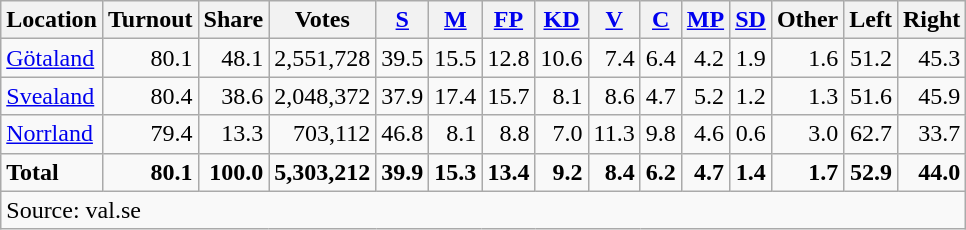<table class="wikitable sortable" style=text-align:right>
<tr>
<th>Location</th>
<th>Turnout</th>
<th>Share</th>
<th>Votes</th>
<th><a href='#'>S</a></th>
<th><a href='#'>M</a></th>
<th><a href='#'>FP</a></th>
<th><a href='#'>KD</a></th>
<th><a href='#'>V</a></th>
<th><a href='#'>C</a></th>
<th><a href='#'>MP</a></th>
<th><a href='#'>SD</a></th>
<th>Other</th>
<th>Left</th>
<th>Right</th>
</tr>
<tr>
<td align=left><a href='#'>Götaland</a></td>
<td>80.1</td>
<td>48.1</td>
<td>2,551,728</td>
<td>39.5</td>
<td>15.5</td>
<td>12.8</td>
<td>10.6</td>
<td>7.4</td>
<td>6.4</td>
<td>4.2</td>
<td>1.9</td>
<td>1.6</td>
<td>51.2</td>
<td>45.3</td>
</tr>
<tr>
<td align=left><a href='#'>Svealand</a></td>
<td>80.4</td>
<td>38.6</td>
<td>2,048,372</td>
<td>37.9</td>
<td>17.4</td>
<td>15.7</td>
<td>8.1</td>
<td>8.6</td>
<td>4.7</td>
<td>5.2</td>
<td>1.2</td>
<td>1.3</td>
<td>51.6</td>
<td>45.9</td>
</tr>
<tr>
<td align=left><a href='#'>Norrland</a></td>
<td>79.4</td>
<td>13.3</td>
<td>703,112</td>
<td>46.8</td>
<td>8.1</td>
<td>8.8</td>
<td>7.0</td>
<td>11.3</td>
<td>9.8</td>
<td>4.6</td>
<td>0.6</td>
<td>3.0</td>
<td>62.7</td>
<td>33.7</td>
</tr>
<tr>
<td align=left><strong>Total</strong></td>
<td><strong>80.1</strong></td>
<td><strong>100.0</strong></td>
<td><strong>5,303,212</strong></td>
<td><strong>39.9</strong></td>
<td><strong>15.3</strong></td>
<td><strong>13.4</strong></td>
<td><strong>9.2</strong></td>
<td><strong>8.4</strong></td>
<td><strong>6.2</strong></td>
<td><strong>4.7</strong></td>
<td><strong>1.4</strong></td>
<td><strong>1.7</strong></td>
<td><strong>52.9</strong></td>
<td><strong>44.0</strong></td>
</tr>
<tr>
<td align=left colspan=15>Source: val.se </td>
</tr>
</table>
